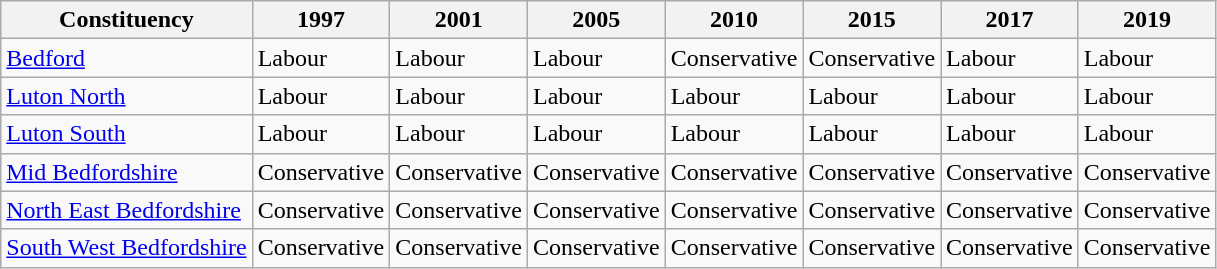<table class="wikitable">
<tr>
<th>Constituency</th>
<th>1997</th>
<th>2001</th>
<th>2005</th>
<th>2010</th>
<th>2015</th>
<th>2017</th>
<th>2019</th>
</tr>
<tr>
<td><a href='#'>Bedford</a></td>
<td bgcolor=>Labour</td>
<td bgcolor=>Labour</td>
<td bgcolor=>Labour</td>
<td bgcolor=>Conservative</td>
<td bgcolor=>Conservative</td>
<td bgcolor=>Labour</td>
<td bgcolor=>Labour</td>
</tr>
<tr>
<td><a href='#'>Luton North</a></td>
<td bgcolor=>Labour</td>
<td bgcolor=>Labour</td>
<td bgcolor=>Labour</td>
<td bgcolor=>Labour</td>
<td bgcolor=>Labour</td>
<td bgcolor=>Labour</td>
<td bgcolor=>Labour</td>
</tr>
<tr>
<td><a href='#'>Luton South</a></td>
<td bgcolor=>Labour</td>
<td bgcolor=>Labour</td>
<td bgcolor=>Labour</td>
<td bgcolor=>Labour</td>
<td bgcolor=>Labour</td>
<td bgcolor=>Labour</td>
<td bgcolor=>Labour</td>
</tr>
<tr>
<td><a href='#'>Mid Bedfordshire</a></td>
<td bgcolor=>Conservative</td>
<td bgcolor=>Conservative</td>
<td bgcolor=>Conservative</td>
<td bgcolor=>Conservative</td>
<td bgcolor=>Conservative</td>
<td bgcolor=>Conservative</td>
<td bgcolor=>Conservative</td>
</tr>
<tr>
<td><a href='#'>North East Bedfordshire</a></td>
<td bgcolor=>Conservative</td>
<td bgcolor=>Conservative</td>
<td bgcolor=>Conservative</td>
<td bgcolor=>Conservative</td>
<td bgcolor=>Conservative</td>
<td bgcolor=>Conservative</td>
<td bgcolor=>Conservative</td>
</tr>
<tr>
<td><a href='#'>South West Bedfordshire</a></td>
<td bgcolor=>Conservative</td>
<td bgcolor=>Conservative</td>
<td bgcolor=>Conservative</td>
<td bgcolor=>Conservative</td>
<td bgcolor=>Conservative</td>
<td bgcolor=>Conservative</td>
<td bgcolor=>Conservative</td>
</tr>
</table>
